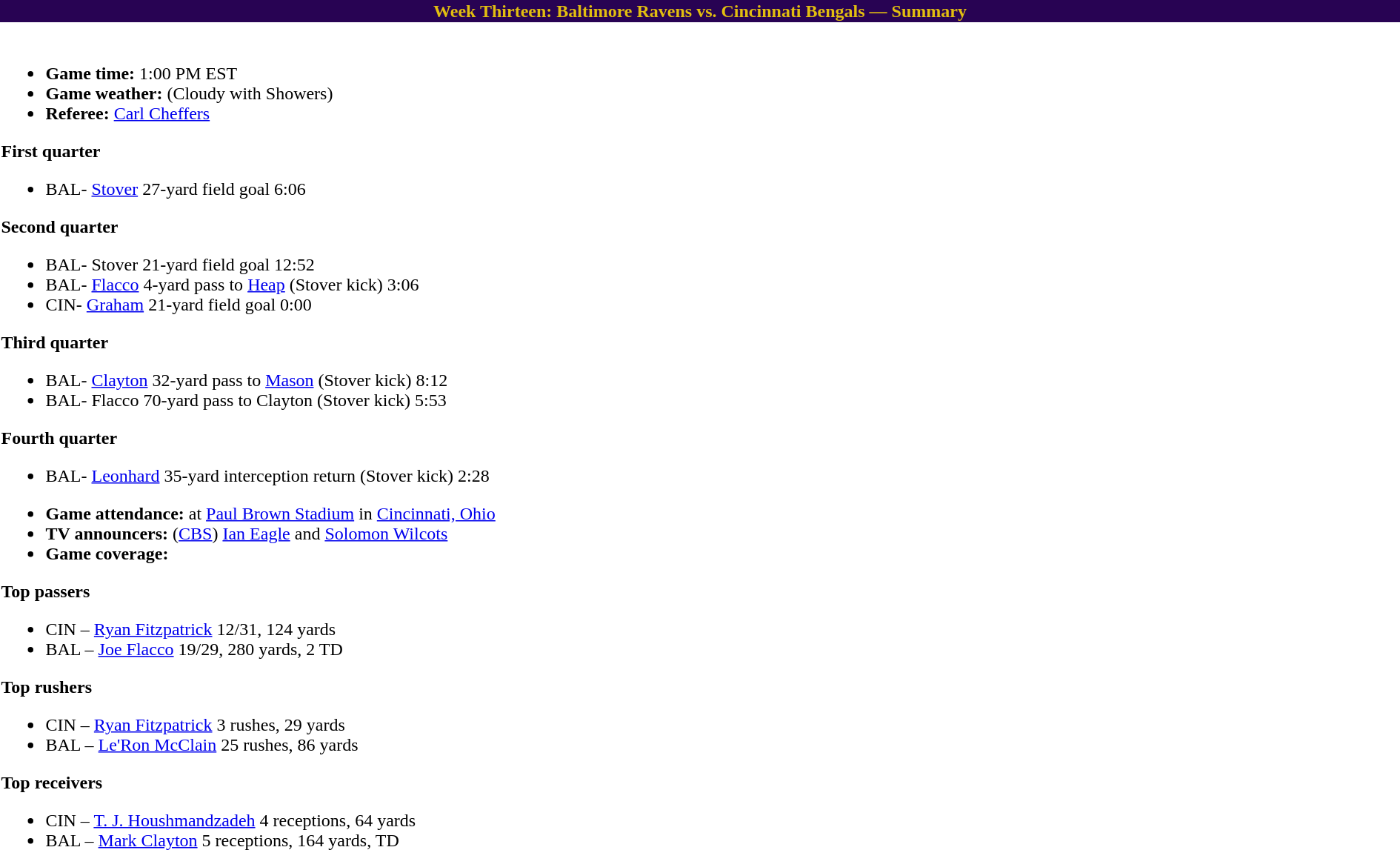<table class="toccolours collapsible collapsed" width=100% align="center">
<tr>
<th style="color:#E2BE10;background:#280353">Week Thirteen: Baltimore Ravens vs. Cincinnati Bengals — Summary</th>
</tr>
<tr>
<td><br>
<ul><li><strong>Game time:</strong> 1:00 PM EST</li><li><strong>Game weather:</strong>  (Cloudy with Showers)</li><li><strong>Referee:</strong> <a href='#'>Carl Cheffers</a></li></ul><strong>First quarter</strong><ul><li>BAL- <a href='#'>Stover</a> 27-yard field goal 6:06</li></ul><strong>Second quarter</strong><ul><li>BAL- Stover 21-yard field goal 12:52</li><li>BAL- <a href='#'>Flacco</a> 4-yard pass to <a href='#'>Heap</a> (Stover kick) 3:06</li><li>CIN- <a href='#'>Graham</a> 21-yard field goal 0:00</li></ul><strong>Third quarter</strong><ul><li>BAL- <a href='#'>Clayton</a> 32-yard pass to <a href='#'>Mason</a> (Stover kick) 8:12</li><li>BAL- Flacco 70-yard pass to Clayton (Stover kick) 5:53</li></ul><strong>Fourth quarter</strong><ul><li>BAL- <a href='#'>Leonhard</a> 35-yard interception return (Stover kick) 2:28</li></ul><ul><li><strong>Game attendance:</strong> at <a href='#'>Paul Brown Stadium</a> in <a href='#'>Cincinnati, Ohio</a></li><li><strong>TV announcers:</strong> (<a href='#'>CBS</a>) <a href='#'>Ian Eagle</a> and <a href='#'>Solomon Wilcots</a></li><li><strong>Game coverage:</strong></li></ul><strong>Top passers</strong><ul><li>CIN – <a href='#'>Ryan Fitzpatrick</a> 12/31, 124 yards</li><li>BAL – <a href='#'>Joe Flacco</a> 19/29, 280 yards, 2 TD</li></ul><strong>Top rushers</strong><ul><li>CIN – <a href='#'>Ryan Fitzpatrick</a> 3 rushes, 29 yards</li><li>BAL – <a href='#'>Le'Ron McClain</a> 25 rushes, 86 yards</li></ul><strong>Top receivers</strong><ul><li>CIN – <a href='#'>T. J. Houshmandzadeh</a> 4 receptions, 64 yards</li><li>BAL – <a href='#'>Mark Clayton</a> 5 receptions, 164 yards, TD</li></ul></td>
</tr>
</table>
